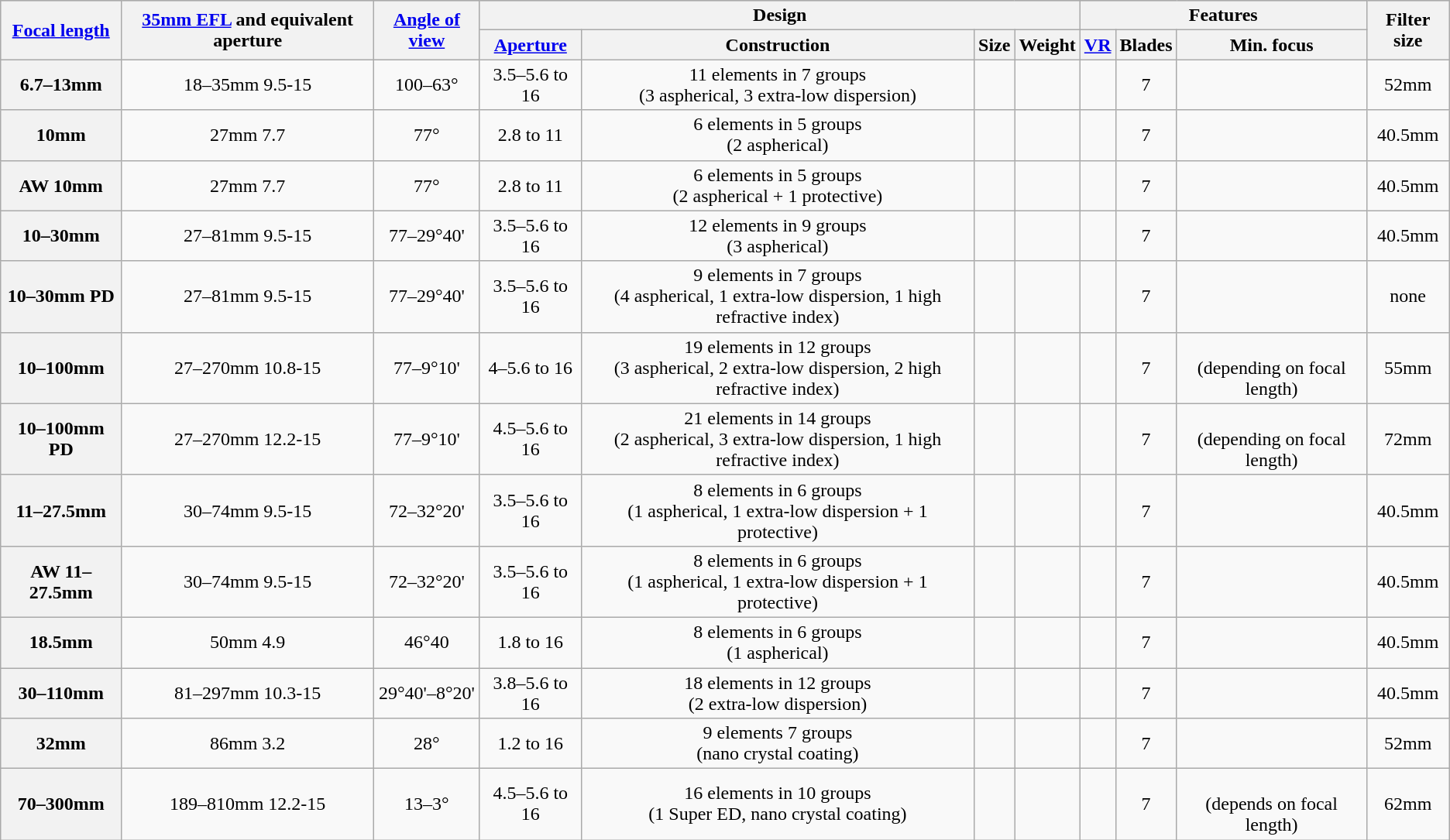<table class="wikitable sortable" style="text-align:center;">
<tr bgcolor="#CCCCCC">
<th data-sort-type="number" rowspan=2><a href='#'>Focal length</a></th>
<th data-sort-type="number" rowspan=2><a href='#'>35mm EFL</a> and equivalent aperture</th>
<th data-sort-type="number" rowspan=2><a href='#'>Angle of view</a></th>
<th colspan=4>Design</th>
<th colspan=3>Features</th>
<th rowspan=2>Filter size</th>
</tr>
<tr>
<th><a href='#'>Aperture</a></th>
<th data-sort-type="number">Construction</th>
<th data-sort-type="number">Size</th>
<th data-sort-type="number">Weight</th>
<th><a href='#'>VR</a></th>
<th>Blades</th>
<th>Min. focus</th>
</tr>
<tr>
<th align="left">6.7–13mm</th>
<td>18–35mm 9.5-15</td>
<td>100–63°</td>
<td>3.5–5.6 to 16</td>
<td>11 elements in 7 groups<br>(3 aspherical, 3 extra-low dispersion)</td>
<td></td>
<td></td>
<td></td>
<td>7</td>
<td></td>
<td>52mm</td>
</tr>
<tr>
<th align="left">10mm</th>
<td>27mm 7.7</td>
<td>77°</td>
<td>2.8 to 11</td>
<td>6 elements in 5 groups<br>(2 aspherical)</td>
<td></td>
<td></td>
<td></td>
<td>7</td>
<td></td>
<td>40.5mm</td>
</tr>
<tr>
<th align="left">AW 10mm</th>
<td>27mm 7.7</td>
<td>77°</td>
<td>2.8 to 11</td>
<td>6 elements in 5 groups<br>(2 aspherical + 1 protective)</td>
<td></td>
<td></td>
<td></td>
<td>7</td>
<td></td>
<td>40.5mm</td>
</tr>
<tr>
<th align="left">10–30mm</th>
<td>27–81mm 9.5-15</td>
<td>77–29°40'</td>
<td>3.5–5.6 to 16</td>
<td>12 elements in 9 groups<br>(3 aspherical)</td>
<td></td>
<td></td>
<td></td>
<td>7</td>
<td></td>
<td>40.5mm</td>
</tr>
<tr>
<th align="left">10–30mm PD</th>
<td>27–81mm 9.5-15</td>
<td>77–29°40'</td>
<td>3.5–5.6 to 16</td>
<td>9 elements in 7 groups<br>(4 aspherical, 1 extra-low dispersion, 1 high refractive index)</td>
<td></td>
<td></td>
<td></td>
<td>7</td>
<td></td>
<td>none</td>
</tr>
<tr>
<th align="left">10–100mm</th>
<td>27–270mm 10.8-15</td>
<td>77–9°10'</td>
<td>4–5.6 to 16</td>
<td>19 elements in 12 groups<br>(3 aspherical, 2 extra-low dispersion, 2 high refractive index)</td>
<td></td>
<td></td>
<td></td>
<td>7</td>
<td><br>(depending on focal length)</td>
<td>55mm</td>
</tr>
<tr>
<th align="left">10–100mm PD</th>
<td>27–270mm 12.2-15</td>
<td>77–9°10'</td>
<td>4.5–5.6 to 16</td>
<td>21 elements in 14 groups<br>(2 aspherical, 3 extra-low dispersion, 1 high refractive index)</td>
<td></td>
<td></td>
<td></td>
<td>7</td>
<td><br>(depending on focal length)</td>
<td>72mm</td>
</tr>
<tr>
<th align="left">11–27.5mm</th>
<td>30–74mm 9.5-15</td>
<td>72–32°20'</td>
<td>3.5–5.6 to 16</td>
<td>8 elements in 6 groups<br>(1 aspherical, 1 extra-low dispersion + 1 protective)</td>
<td></td>
<td></td>
<td></td>
<td>7</td>
<td></td>
<td>40.5mm</td>
</tr>
<tr>
<th align="left">AW 11–27.5mm</th>
<td>30–74mm 9.5-15</td>
<td>72–32°20'</td>
<td>3.5–5.6 to 16</td>
<td>8 elements in 6 groups<br>(1 aspherical, 1 extra-low dispersion + 1 protective)</td>
<td></td>
<td></td>
<td></td>
<td>7</td>
<td></td>
<td>40.5mm</td>
</tr>
<tr>
<th align="left">18.5mm</th>
<td>50mm 4.9</td>
<td>46°40</td>
<td>1.8 to 16</td>
<td>8 elements in 6 groups<br>(1 aspherical)</td>
<td></td>
<td></td>
<td></td>
<td>7</td>
<td></td>
<td>40.5mm</td>
</tr>
<tr>
<th align="left">30–110mm</th>
<td>81–297mm 10.3-15</td>
<td>29°40'–8°20'</td>
<td>3.8–5.6 to 16</td>
<td>18 elements in 12 groups<br>(2 extra-low dispersion)</td>
<td></td>
<td></td>
<td></td>
<td>7</td>
<td></td>
<td>40.5mm</td>
</tr>
<tr>
<th align="left">32mm</th>
<td>86mm 3.2</td>
<td>28°</td>
<td>1.2 to 16</td>
<td>9 elements 7 groups<br>(nano crystal coating)</td>
<td></td>
<td></td>
<td></td>
<td>7</td>
<td></td>
<td>52mm</td>
</tr>
<tr>
<th align="left">70–300mm</th>
<td>189–810mm 12.2-15</td>
<td>13–3°</td>
<td>4.5–5.6 to 16</td>
<td>16 elements in 10 groups<br>(1 Super ED, nano crystal coating)</td>
<td></td>
<td></td>
<td></td>
<td>7</td>
<td><br>(depends on focal length)</td>
<td>62mm</td>
</tr>
</table>
